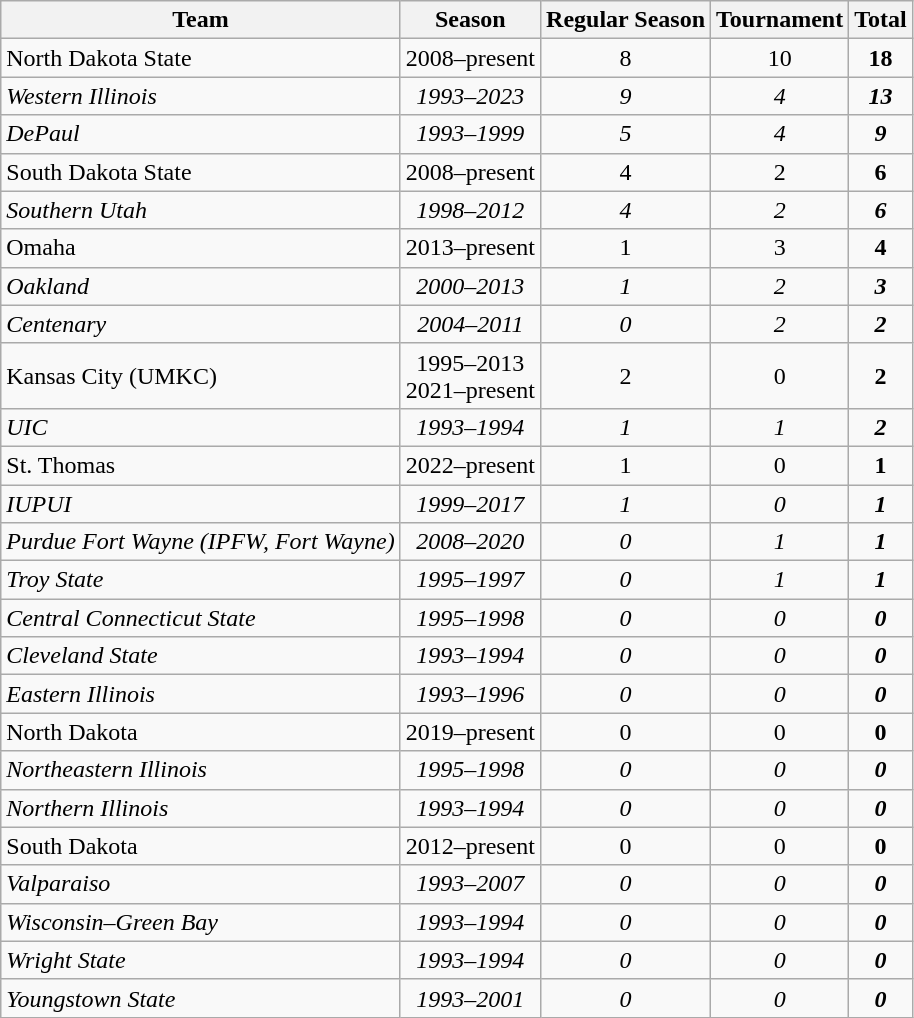<table class="wikitable sortable">
<tr>
<th scope="col">Team</th>
<th scope="col">Season</th>
<th scope="col">Regular Season</th>
<th scope="col">Tournament</th>
<th scope="col">Total</th>
</tr>
<tr>
<td>North Dakota State</td>
<td align=center>2008–present</td>
<td align=center>8</td>
<td align=center>10</td>
<td align=center><strong>18</strong></td>
</tr>
<tr>
<td><em>Western Illinois</em></td>
<td align=center><em>1993–2023</em></td>
<td align=center><em>9</em></td>
<td align=center><em>4</em></td>
<td align=center><strong><em>13</em></strong></td>
</tr>
<tr>
<td><em>DePaul</em></td>
<td align=center><em>1993–1999</em></td>
<td align=center><em>5</em></td>
<td align=center><em>4</em></td>
<td align=center><strong><em>9</em></strong></td>
</tr>
<tr>
<td>South Dakota State</td>
<td align=center>2008–present</td>
<td align=center>4</td>
<td align=center>2</td>
<td align=center><strong>6</strong></td>
</tr>
<tr>
<td><em>Southern Utah</em></td>
<td align=center><em>1998–2012</em></td>
<td align=center><em>4</em></td>
<td align=center><em>2</em></td>
<td align=center><strong><em>6</em></strong></td>
</tr>
<tr>
<td>Omaha</td>
<td align=center>2013–present</td>
<td align=center>1</td>
<td align=center>3</td>
<td align=center><strong>4</strong></td>
</tr>
<tr>
<td><em>Oakland</em></td>
<td align=center><em>2000–2013</em></td>
<td align=center><em>1</em></td>
<td align=center><em>2</em></td>
<td align=center><strong><em>3</em></strong></td>
</tr>
<tr>
<td><em>Centenary</em></td>
<td align=center><em>2004–2011</em></td>
<td align=center><em>0</em></td>
<td align=center><em>2</em></td>
<td align=center><strong><em>2</em></strong></td>
</tr>
<tr>
<td>Kansas City (UMKC)</td>
<td align=center>1995–2013<br>2021–present</td>
<td align=center>2</td>
<td align=center>0</td>
<td align=center><strong>2</strong></td>
</tr>
<tr>
<td><em>UIC</em></td>
<td align=center><em>1993–1994</em></td>
<td align=center><em>1</em></td>
<td align=center><em>1</em></td>
<td align=center><strong><em>2</em></strong></td>
</tr>
<tr>
<td>St. Thomas</td>
<td align=center>2022–present</td>
<td align=center>1</td>
<td align=center>0</td>
<td align=center><strong>1</strong></td>
</tr>
<tr>
<td><em>IUPUI</em></td>
<td align=center><em>1999–2017</em></td>
<td align=center><em>1</em></td>
<td align=center><em>0</em></td>
<td align=center><strong><em>1</em></strong></td>
</tr>
<tr>
<td><em>Purdue Fort Wayne (IPFW, Fort Wayne)</em></td>
<td align=center><em>2008–2020</em></td>
<td align=center><em>0</em></td>
<td align=center><em>1</em></td>
<td align=center><strong><em>1</em></strong></td>
</tr>
<tr>
<td><em>Troy State</em></td>
<td align=center><em>1995–1997</em></td>
<td align=center><em>0</em></td>
<td align=center><em>1</em></td>
<td align=center><strong><em>1</em></strong></td>
</tr>
<tr>
<td><em>Central Connecticut State</em></td>
<td align=center><em>1995–1998</em></td>
<td align=center><em>0</em></td>
<td align=center><em>0</em></td>
<td align=center><strong><em>0</em></strong></td>
</tr>
<tr>
<td><em>Cleveland State</em></td>
<td align=center><em>1993–1994</em></td>
<td align=center><em>0</em></td>
<td align=center><em>0</em></td>
<td align=center><strong><em>0</em></strong></td>
</tr>
<tr>
<td><em>Eastern Illinois</em></td>
<td align=center><em>1993–1996</em></td>
<td align=center><em>0</em></td>
<td align=center><em>0</em></td>
<td align=center><strong><em>0</em></strong></td>
</tr>
<tr>
<td>North Dakota</td>
<td align=center>2019–present</td>
<td align=center>0</td>
<td align=center>0</td>
<td align=center><strong>0</strong></td>
</tr>
<tr>
<td><em>Northeastern Illinois</em></td>
<td align=center><em>1995–1998</em></td>
<td align=center><em>0</em></td>
<td align=center><em>0</em></td>
<td align=center><strong><em>0</em></strong></td>
</tr>
<tr>
<td><em>Northern Illinois</em></td>
<td align=center><em>1993–1994</em></td>
<td align=center><em>0</em></td>
<td align=center><em>0</em></td>
<td align=center><strong><em>0</em></strong></td>
</tr>
<tr>
<td>South Dakota</td>
<td align=center>2012–present</td>
<td align=center>0</td>
<td align=center>0</td>
<td align=center><strong>0</strong></td>
</tr>
<tr>
<td><em>Valparaiso</em></td>
<td align=center><em>1993–2007</em></td>
<td align=center><em>0</em></td>
<td align=center><em>0</em></td>
<td align=center><strong><em>0</em></strong></td>
</tr>
<tr>
<td><em>Wisconsin–Green Bay</em></td>
<td align=center><em>1993–1994</em></td>
<td align=center><em>0</em></td>
<td align=center><em>0</em></td>
<td align=center><strong><em>0</em></strong></td>
</tr>
<tr>
<td><em>Wright State</em></td>
<td align=center><em>1993–1994</em></td>
<td align=center><em>0</em></td>
<td align=center><em>0</em></td>
<td align=center><strong><em>0</em></strong></td>
</tr>
<tr>
<td><em>Youngstown State</em></td>
<td align=center><em>1993–2001</em></td>
<td align=center><em>0</em></td>
<td align=center><em>0</em></td>
<td align=center><strong><em>0</em></strong></td>
</tr>
</table>
